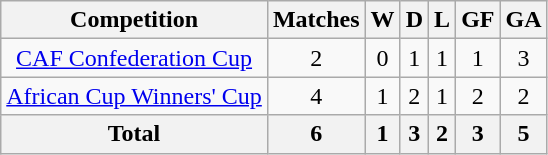<table class="wikitable sortable" style="text-align:center">
<tr>
<th>Competition</th>
<th>Matches</th>
<th>W</th>
<th>D</th>
<th>L</th>
<th>GF</th>
<th>GA</th>
</tr>
<tr>
<td><a href='#'>CAF Confederation Cup</a></td>
<td>2</td>
<td>0</td>
<td>1</td>
<td>1</td>
<td>1</td>
<td>3</td>
</tr>
<tr>
<td><a href='#'>African Cup Winners' Cup</a></td>
<td>4</td>
<td>1</td>
<td>2</td>
<td>1</td>
<td>2</td>
<td>2</td>
</tr>
<tr>
<th><strong>Total</strong></th>
<th>6</th>
<th>1</th>
<th>3</th>
<th>2</th>
<th>3</th>
<th>5</th>
</tr>
</table>
